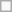<table class=wikitable>
<tr>
<td> </td>
</tr>
</table>
